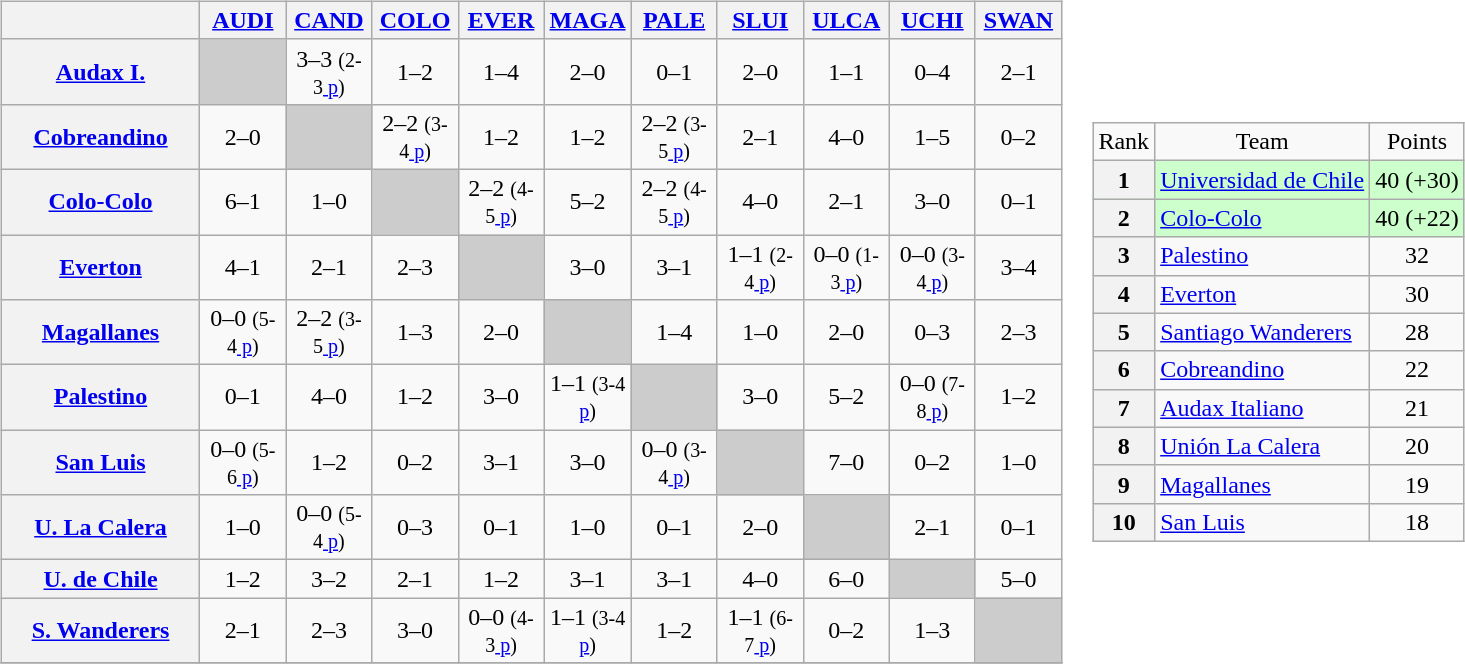<table>
<tr>
<td><br><table class="wikitable" style="text-align:center">
<tr>
<th width="125"> </th>
<th width="50"><a href='#'>AUDI</a></th>
<th width="50"><a href='#'>CAND</a></th>
<th width="50"><a href='#'>COLO</a></th>
<th width="50"><a href='#'>EVER</a></th>
<th width="50"><a href='#'>MAGA</a></th>
<th width="50"><a href='#'>PALE</a></th>
<th width="50"><a href='#'>SLUI</a></th>
<th width="50"><a href='#'>ULCA</a></th>
<th width="50"><a href='#'>UCHI</a></th>
<th width="50"><a href='#'>SWAN</a></th>
</tr>
<tr>
<th><a href='#'>Audax I.</a></th>
<td bgcolor="#CCCCCC"></td>
<td>3–3 <small>(2-3<a href='#'>
p</a>)</small></td>
<td>1–2</td>
<td>1–4</td>
<td>2–0</td>
<td>0–1</td>
<td>2–0</td>
<td>1–1</td>
<td>0–4</td>
<td>2–1</td>
</tr>
<tr>
<th><a href='#'>Cobreandino</a></th>
<td>2–0</td>
<td bgcolor="#CCCCCC"></td>
<td>2–2 <small>(3-4<a href='#'>
p</a>)</small></td>
<td>1–2</td>
<td>1–2</td>
<td>2–2 <small>(3-5<a href='#'>
p</a>)</small></td>
<td>2–1</td>
<td>4–0</td>
<td>1–5</td>
<td>0–2</td>
</tr>
<tr>
<th><a href='#'>Colo-Colo</a></th>
<td>6–1</td>
<td>1–0</td>
<td bgcolor="#CCCCCC"></td>
<td>2–2 <small>(4-5<a href='#'>
p</a>)</small></td>
<td>5–2</td>
<td>2–2 <small>(4-5<a href='#'>
p</a>)</small></td>
<td>4–0</td>
<td>2–1</td>
<td>3–0</td>
<td>0–1</td>
</tr>
<tr>
<th><a href='#'>Everton</a></th>
<td>4–1</td>
<td>2–1</td>
<td>2–3</td>
<td bgcolor="#CCCCCC"></td>
<td>3–0</td>
<td>3–1</td>
<td>1–1 <small>(2-4<a href='#'>
p</a>)</small></td>
<td>0–0 <small>(1-3<a href='#'>
p</a>)</small></td>
<td>0–0 <small>(3-4<a href='#'>
p</a>)</small></td>
<td>3–4</td>
</tr>
<tr>
<th><a href='#'>Magallanes</a></th>
<td>0–0 <small>(5-4<a href='#'>
p</a>)</small></td>
<td>2–2 <small>(3-5<a href='#'>
p</a>)</small></td>
<td>1–3</td>
<td>2–0</td>
<td bgcolor="#CCCCCC"></td>
<td>1–4</td>
<td>1–0</td>
<td>2–0</td>
<td>0–3</td>
<td>2–3</td>
</tr>
<tr>
<th><a href='#'>Palestino</a></th>
<td>0–1</td>
<td>4–0</td>
<td>1–2</td>
<td>3–0</td>
<td>1–1 <small>(3-4<a href='#'>
p</a>)</small></td>
<td bgcolor="#CCCCCC"></td>
<td>3–0</td>
<td>5–2</td>
<td>0–0 <small>(7-8<a href='#'>
p</a>)</small></td>
<td>1–2</td>
</tr>
<tr>
<th><a href='#'>San Luis</a></th>
<td>0–0 <small>(5-6<a href='#'>
p</a>)</small></td>
<td>1–2</td>
<td>0–2</td>
<td>3–1</td>
<td>3–0</td>
<td>0–0 <small>(3-4<a href='#'>
p</a>)</small></td>
<td bgcolor="#CCCCCC"></td>
<td>7–0</td>
<td>0–2</td>
<td>1–0</td>
</tr>
<tr>
<th><a href='#'>U. La Calera</a></th>
<td>1–0</td>
<td>0–0 <small>(5-4<a href='#'>
p</a>)</small></td>
<td>0–3</td>
<td>0–1</td>
<td>1–0</td>
<td>0–1</td>
<td>2–0</td>
<td bgcolor="#CCCCCC"></td>
<td>2–1</td>
<td>0–1</td>
</tr>
<tr>
<th><a href='#'>U. de Chile</a></th>
<td>1–2</td>
<td>3–2</td>
<td>2–1</td>
<td>1–2</td>
<td>3–1</td>
<td>3–1</td>
<td>4–0</td>
<td>6–0</td>
<td bgcolor="#CCCCCC"></td>
<td>5–0</td>
</tr>
<tr>
<th><a href='#'>S. Wanderers</a></th>
<td>2–1</td>
<td>2–3</td>
<td>3–0</td>
<td>0–0 <small>(4-3<a href='#'>
p</a>)</small></td>
<td>1–1 <small>(3-4<a href='#'>
p</a>)</small></td>
<td>1–2</td>
<td>1–1 <small>(6-7<a href='#'>
p</a>)</small></td>
<td>0–2</td>
<td>1–3</td>
<td bgcolor="#CCCCCC"></td>
</tr>
<tr>
</tr>
</table>
</td>
<td><br><table class="wikitable" style="text-align: center;">
<tr>
<td>Rank</td>
<td>Team</td>
<td>Points</td>
</tr>
<tr bgcolor="#ccffcc">
<th>1</th>
<td style="text-align: left;"><a href='#'>Universidad de Chile</a></td>
<td>40 (+30)</td>
</tr>
<tr bgcolor="#ccffcc">
<th>2</th>
<td style="text-align: left;"><a href='#'>Colo-Colo</a></td>
<td>40 (+22)</td>
</tr>
<tr>
<th>3</th>
<td style="text-align: left;"><a href='#'>Palestino</a></td>
<td>32</td>
</tr>
<tr>
<th>4</th>
<td style="text-align: left;"><a href='#'>Everton</a></td>
<td>30</td>
</tr>
<tr>
<th>5</th>
<td style="text-align: left;"><a href='#'>Santiago Wanderers</a></td>
<td>28</td>
</tr>
<tr>
<th>6</th>
<td style="text-align: left;"><a href='#'>Cobreandino</a></td>
<td>22</td>
</tr>
<tr>
<th>7</th>
<td style="text-align: left;"><a href='#'>Audax Italiano</a></td>
<td>21</td>
</tr>
<tr>
<th>8</th>
<td style="text-align: left;"><a href='#'>Unión La Calera</a></td>
<td>20</td>
</tr>
<tr>
<th>9</th>
<td style="text-align: left;"><a href='#'>Magallanes</a></td>
<td>19</td>
</tr>
<tr>
<th>10</th>
<td style="text-align: left;"><a href='#'>San Luis</a></td>
<td>18</td>
</tr>
</table>
</td>
</tr>
</table>
